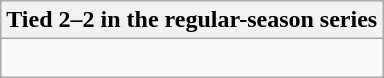<table class="wikitable collapsible collapsed">
<tr>
<th>Tied 2–2 in the regular-season series</th>
</tr>
<tr>
<td><br>


</td>
</tr>
</table>
